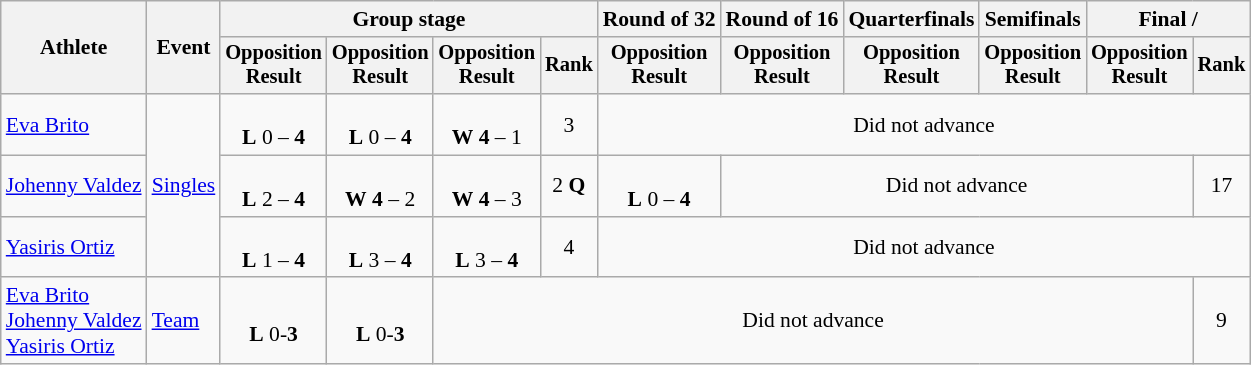<table class="wikitable" style="font-size:90%">
<tr>
<th rowspan=2>Athlete</th>
<th rowspan=2>Event</th>
<th colspan=4>Group stage</th>
<th>Round of 32</th>
<th>Round of 16</th>
<th>Quarterfinals</th>
<th>Semifinals</th>
<th colspan=2>Final / </th>
</tr>
<tr style="font-size:95%">
<th>Opposition<br>Result</th>
<th>Opposition<br>Result</th>
<th>Opposition<br>Result</th>
<th>Rank</th>
<th>Opposition<br>Result</th>
<th>Opposition<br>Result</th>
<th>Opposition<br>Result</th>
<th>Opposition<br>Result</th>
<th>Opposition<br>Result</th>
<th>Rank</th>
</tr>
<tr align=center>
<td align=left><a href='#'>Eva Brito</a></td>
<td align=left rowspan=3><a href='#'>Singles</a></td>
<td align=center><br><strong>L</strong> 0 – <strong>4</strong></td>
<td align=center><br><strong>L</strong> 0 – <strong>4</strong></td>
<td align=center><br><strong>W</strong> <strong>4</strong> – 1</td>
<td>3</td>
<td align="center" colspan="6">Did not advance</td>
</tr>
<tr align=center>
<td align=left><a href='#'>Johenny Valdez</a></td>
<td align=center><br><strong>L</strong> 2 – <strong>4</strong></td>
<td align=center><br><strong>W</strong> <strong>4</strong> – 2</td>
<td align=center><br><strong>W</strong> <strong>4</strong> – 3</td>
<td>2 <strong>Q</strong></td>
<td align=center><br><strong>L</strong> 0 – <strong>4</strong></td>
<td align="center" colspan="4">Did not advance</td>
<td>17</td>
</tr>
<tr align=center>
<td align=left><a href='#'>Yasiris Ortiz</a></td>
<td align=center><br><strong>L</strong> 1 – <strong>4</strong></td>
<td align=center><br><strong>L</strong> 3 – <strong>4</strong></td>
<td align=center><br><strong>L</strong> 3 – <strong>4</strong></td>
<td>4</td>
<td align="center" colspan="6">Did not advance</td>
</tr>
<tr align=center>
<td align=left><a href='#'>Eva Brito</a><br><a href='#'>Johenny Valdez</a><br><a href='#'>Yasiris Ortiz</a></td>
<td align=left><a href='#'>Team</a></td>
<td align=center><br><strong>L</strong> 0-<strong>3</strong></td>
<td align=center><br><strong>L</strong> 0-<strong>3</strong></td>
<td align="center" colspan="7">Did not advance</td>
<td>9</td>
</tr>
</table>
